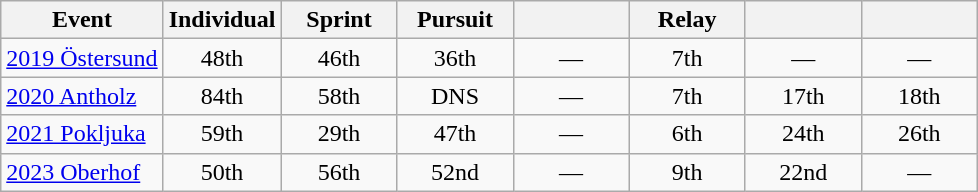<table class="wikitable" style="text-align: center;">
<tr ">
<th>Event</th>
<th style="width:70px;">Individual</th>
<th style="width:70px;">Sprint</th>
<th style="width:70px;">Pursuit</th>
<th style="width:70px;"></th>
<th style="width:70px;">Relay</th>
<th style="width:70px;"></th>
<th style="width:70px;"></th>
</tr>
<tr>
<td align=left> <a href='#'>2019 Östersund</a></td>
<td>48th</td>
<td>46th</td>
<td>36th</td>
<td>—</td>
<td>7th</td>
<td>—</td>
<td>—</td>
</tr>
<tr>
<td align="left"> <a href='#'>2020 Antholz</a></td>
<td>84th</td>
<td>58th</td>
<td>DNS</td>
<td>—</td>
<td>7th</td>
<td>17th</td>
<td>18th</td>
</tr>
<tr>
<td align="left"> <a href='#'>2021 Pokljuka</a></td>
<td>59th</td>
<td>29th</td>
<td>47th</td>
<td>—</td>
<td>6th</td>
<td>24th</td>
<td>26th</td>
</tr>
<tr>
<td align=left> <a href='#'>2023 Oberhof</a></td>
<td>50th</td>
<td>56th</td>
<td>52nd</td>
<td>—</td>
<td>9th</td>
<td>22nd</td>
<td>—</td>
</tr>
</table>
